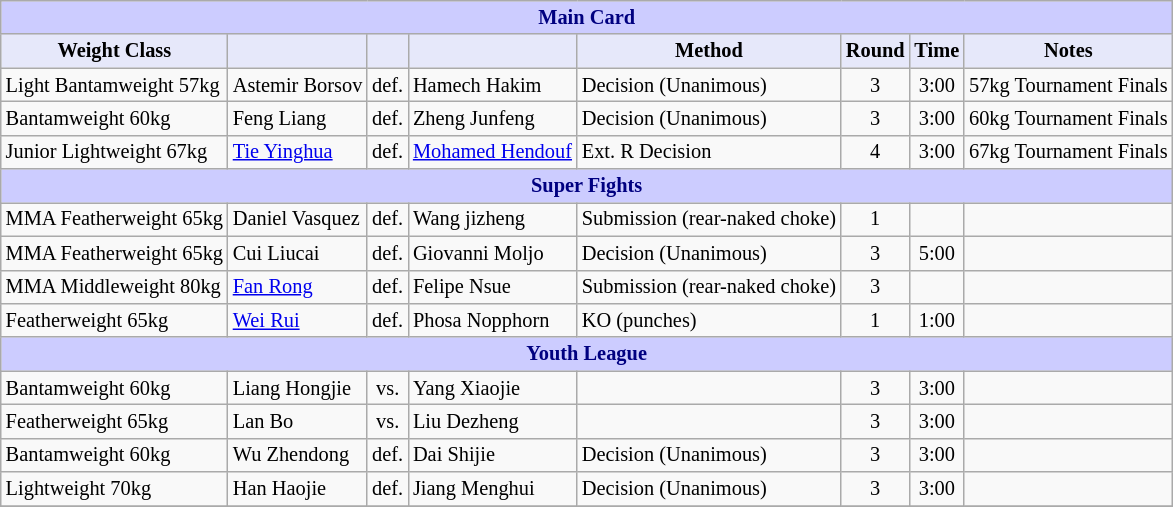<table class="wikitable" style="font-size: 85%;">
<tr>
<th colspan="8" style="background-color: #ccf; color: #000080; text-align: center;"><strong>Main Card</strong></th>
</tr>
<tr>
<th colspan="1" style="background-color: #E6E8FA; color: #000000; text-align: center;">Weight Class</th>
<th colspan="1" style="background-color: #E6E8FA; color: #000000; text-align: center;"></th>
<th colspan="1" style="background-color: #E6E8FA; color: #000000; text-align: center;"></th>
<th colspan="1" style="background-color: #E6E8FA; color: #000000; text-align: center;"></th>
<th colspan="1" style="background-color: #E6E8FA; color: #000000; text-align: center;">Method</th>
<th colspan="1" style="background-color: #E6E8FA; color: #000000; text-align: center;">Round</th>
<th colspan="1" style="background-color: #E6E8FA; color: #000000; text-align: center;">Time</th>
<th colspan="1" style="background-color: #E6E8FA; color: #000000; text-align: center;">Notes</th>
</tr>
<tr>
<td>Light Bantamweight 57kg</td>
<td> Astemir Borsov</td>
<td align=center>def.</td>
<td> Hamech Hakim</td>
<td>Decision (Unanimous)</td>
<td align=center>3</td>
<td align=center>3:00</td>
<td>57kg Tournament Finals</td>
</tr>
<tr>
<td>Bantamweight 60kg</td>
<td> Feng Liang</td>
<td align=center>def.</td>
<td> Zheng Junfeng</td>
<td>Decision (Unanimous)</td>
<td align=center>3</td>
<td align=center>3:00</td>
<td>60kg Tournament Finals</td>
</tr>
<tr>
<td>Junior Lightweight 67kg</td>
<td> <a href='#'>Tie Yinghua</a></td>
<td align=center>def.</td>
<td> <a href='#'>Mohamed Hendouf</a></td>
<td>Ext. R Decision</td>
<td align=center>4</td>
<td align=center>3:00</td>
<td>67kg Tournament Finals</td>
</tr>
<tr>
<th colspan="8" style="background-color: #ccf; color: #000080; text-align: center;"><strong>Super Fights</strong></th>
</tr>
<tr>
<td>MMA Featherweight 65kg</td>
<td> Daniel Vasquez</td>
<td align=center>def.</td>
<td> Wang jizheng</td>
<td>Submission (rear-naked choke)</td>
<td align=center>1</td>
<td align=center></td>
<td></td>
</tr>
<tr>
<td>MMA Featherweight 65kg</td>
<td> Cui Liucai</td>
<td align=center>def.</td>
<td> Giovanni Moljo</td>
<td>Decision (Unanimous)</td>
<td align=center>3</td>
<td align=center>5:00</td>
<td></td>
</tr>
<tr>
<td>MMA Middleweight 80kg</td>
<td> <a href='#'>Fan Rong</a></td>
<td align=center>def.</td>
<td> Felipe Nsue</td>
<td>Submission (rear-naked choke)</td>
<td align=center>3</td>
<td align=center></td>
<td></td>
</tr>
<tr>
<td>Featherweight 65kg</td>
<td> <a href='#'>Wei Rui</a></td>
<td align=center>def.</td>
<td> Phosa Nopphorn</td>
<td>KO (punches)</td>
<td align=center>1</td>
<td align=center>1:00</td>
<td></td>
</tr>
<tr>
<th colspan="8" style="background-color: #ccf; color: #000080; text-align: center;"><strong>Youth League</strong></th>
</tr>
<tr>
<td>Bantamweight 60kg</td>
<td> Liang Hongjie</td>
<td align=center>vs.</td>
<td> Yang Xiaojie</td>
<td></td>
<td align=center>3</td>
<td align=center>3:00</td>
<td></td>
</tr>
<tr>
<td>Featherweight 65kg</td>
<td> Lan Bo</td>
<td align=center>vs.</td>
<td> Liu Dezheng</td>
<td></td>
<td align=center>3</td>
<td align=center>3:00</td>
<td></td>
</tr>
<tr>
<td>Bantamweight 60kg</td>
<td> Wu Zhendong</td>
<td align=center>def.</td>
<td> Dai Shijie</td>
<td>Decision (Unanimous)</td>
<td align=center>3</td>
<td align=center>3:00</td>
<td></td>
</tr>
<tr>
<td>Lightweight 70kg</td>
<td> Han Haojie</td>
<td align=center>def.</td>
<td> Jiang Menghui</td>
<td>Decision (Unanimous)</td>
<td align=center>3</td>
<td align=center>3:00</td>
<td></td>
</tr>
<tr>
</tr>
</table>
